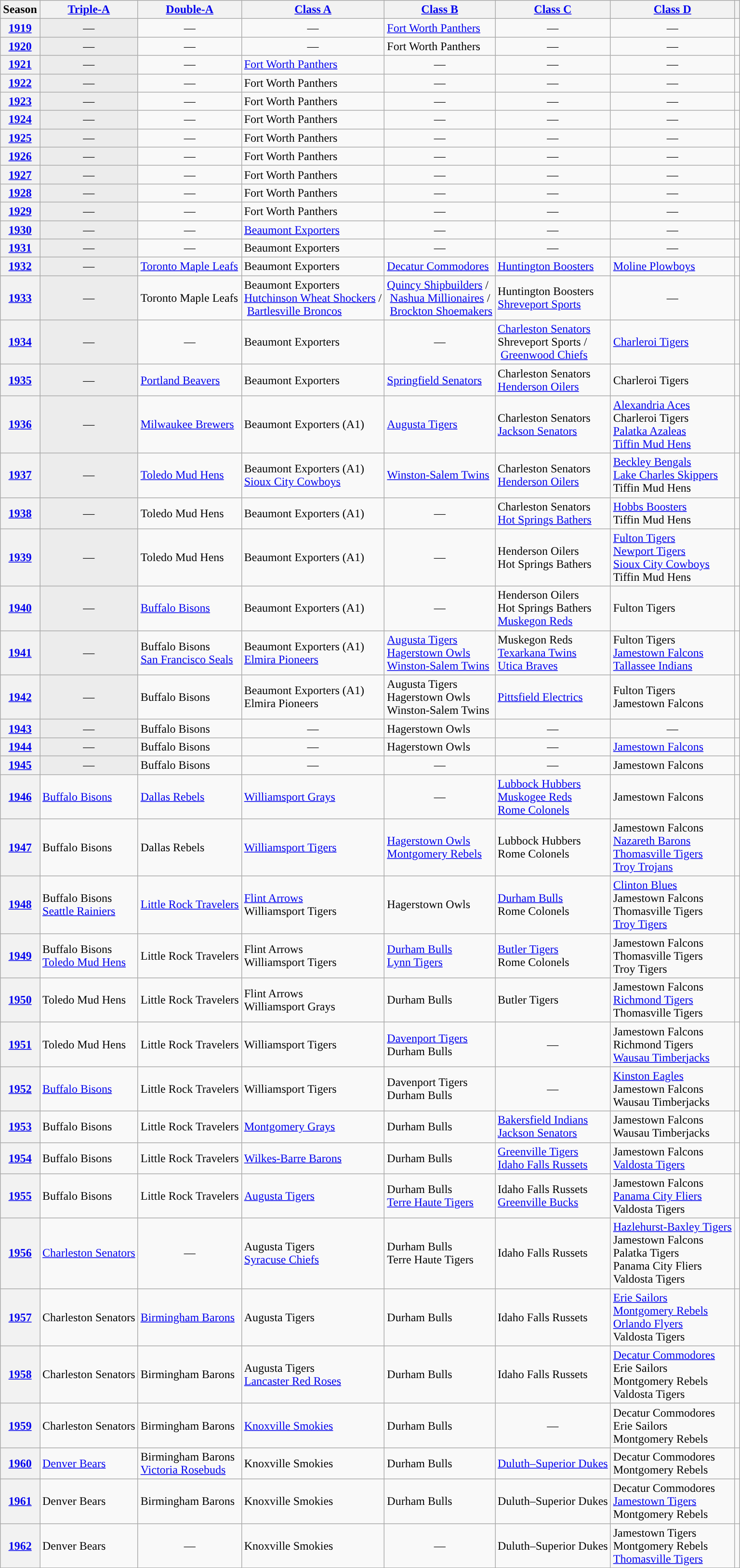<table class="wikitable plainrowheaders">
<tr>
<th scope="col">Season</th>
<th scope="col"><a href='#'><span>Triple-A</span></a></th>
<th scope="col"><a href='#'><span>Double-A</span></a></th>
<th scope="col"><a href='#'><span>Class A</span></a></th>
<th scope="col"><a href='#'><span>Class B</span></a></th>
<th scope="col"><a href='#'><span>Class C</span></a></th>
<th scope="col"><a href='#'><span>Class D</span></a></th>
<th scope="col"></th>
</tr>
<tr>
<th scope="row" style="text-align:center"><a href='#'>1919</a></th>
<td style="background:#ececec" align="center">—</td>
<td align="center">—</td>
<td align="center">—</td>
<td><a href='#'>Fort Worth Panthers</a></td>
<td align="center">—</td>
<td align="center">—</td>
<td align="center"></td>
</tr>
<tr>
<th scope="row" style="text-align:center"><a href='#'>1920</a></th>
<td style="background:#ececec" align="center">—</td>
<td align="center">—</td>
<td align="center">—</td>
<td>Fort Worth Panthers</td>
<td align="center">—</td>
<td align="center">—</td>
<td align="center"></td>
</tr>
<tr>
<th scope="row" style="text-align:center"><a href='#'>1921</a></th>
<td style="background:#ececec" align="center">—</td>
<td align="center">—</td>
<td><a href='#'>Fort Worth Panthers</a></td>
<td align="center">—</td>
<td align="center">—</td>
<td align="center">—</td>
<td align="center"></td>
</tr>
<tr>
<th scope="row" style="text-align:center"><a href='#'>1922</a></th>
<td style="background:#ececec" align="center">—</td>
<td align="center">—</td>
<td>Fort Worth Panthers</td>
<td align="center">—</td>
<td align="center">—</td>
<td align="center">—</td>
<td align="center"></td>
</tr>
<tr>
<th scope="row" style="text-align:center"><a href='#'>1923</a></th>
<td style="background:#ececec" align="center">—</td>
<td align="center">—</td>
<td>Fort Worth Panthers</td>
<td align="center">—</td>
<td align="center">—</td>
<td align="center">—</td>
<td align="center"></td>
</tr>
<tr>
<th scope="row" style="text-align:center"><a href='#'>1924</a></th>
<td style="background:#ececec" align="center">—</td>
<td align="center">—</td>
<td>Fort Worth Panthers</td>
<td align="center">—</td>
<td align="center">—</td>
<td align="center">—</td>
<td align="center"></td>
</tr>
<tr>
<th scope="row" style="text-align:center"><a href='#'>1925</a></th>
<td style="background:#ececec" align="center">—</td>
<td align="center">—</td>
<td>Fort Worth Panthers</td>
<td align="center">—</td>
<td align="center">—</td>
<td align="center">—</td>
<td align="center"></td>
</tr>
<tr>
<th scope="row" style="text-align:center"><a href='#'>1926</a></th>
<td style="background:#ececec" align="center">—</td>
<td align="center">—</td>
<td>Fort Worth Panthers</td>
<td align="center">—</td>
<td align="center">—</td>
<td align="center">—</td>
<td align="center"></td>
</tr>
<tr>
<th scope="row" style="text-align:center"><a href='#'>1927</a></th>
<td style="background:#ececec" align="center">—</td>
<td align="center">—</td>
<td>Fort Worth Panthers</td>
<td align="center">—</td>
<td align="center">—</td>
<td align="center">—</td>
<td align="center"></td>
</tr>
<tr>
<th scope="row" style="text-align:center"><a href='#'>1928</a></th>
<td style="background:#ececec" align="center">—</td>
<td align="center">—</td>
<td>Fort Worth Panthers</td>
<td align="center">—</td>
<td align="center">—</td>
<td align="center">—</td>
<td align="center"></td>
</tr>
<tr>
<th scope="row" style="text-align:center"><a href='#'>1929</a></th>
<td style="background:#ececec" align="center">—</td>
<td align="center">—</td>
<td>Fort Worth Panthers</td>
<td align="center">—</td>
<td align="center">—</td>
<td align="center">—</td>
<td align="center"></td>
</tr>
<tr>
<th scope="row" style="text-align:center"><a href='#'>1930</a></th>
<td style="background:#ececec" align="center">—</td>
<td align="center">—</td>
<td><a href='#'>Beaumont Exporters</a></td>
<td align="center">—</td>
<td align="center">—</td>
<td align="center">—</td>
<td align="center"></td>
</tr>
<tr>
<th scope="row" style="text-align:center"><a href='#'>1931</a></th>
<td style="background:#ececec" align="center">—</td>
<td align="center">—</td>
<td>Beaumont Exporters</td>
<td align="center">—</td>
<td align="center">—</td>
<td align="center">—</td>
<td align="center"></td>
</tr>
<tr>
<th scope="row" style="text-align:center"><a href='#'>1932</a></th>
<td style="background:#ececec" align="center">—</td>
<td><a href='#'>Toronto Maple Leafs</a></td>
<td>Beaumont Exporters</td>
<td><a href='#'>Decatur Commodores</a></td>
<td><a href='#'>Huntington Boosters</a></td>
<td><a href='#'>Moline Plowboys</a></td>
<td align="center"></td>
</tr>
<tr>
<th scope="row" style="text-align:center"><a href='#'>1933</a></th>
<td style="background:#ececec" align="center">—</td>
<td>Toronto Maple Leafs</td>
<td>Beaumont Exporters<br><a href='#'>Hutchinson Wheat Shockers</a> /<br>  <a href='#'>Bartlesville Broncos</a></td>
<td><a href='#'>Quincy Shipbuilders</a> /<br>  <a href='#'>Nashua Millionaires</a> /<br>  <a href='#'>Brockton Shoemakers</a></td>
<td>Huntington Boosters<br><a href='#'>Shreveport Sports</a></td>
<td align="center">—</td>
<td align="center"></td>
</tr>
<tr>
<th scope="row" style="text-align:center"><a href='#'>1934</a></th>
<td style="background:#ececec" align="center">—</td>
<td align="center">—</td>
<td>Beaumont Exporters</td>
<td align="center">—</td>
<td><a href='#'>Charleston Senators</a><br>Shreveport Sports /<br>  <a href='#'>Greenwood Chiefs</a></td>
<td><a href='#'>Charleroi Tigers</a></td>
<td align="center"></td>
</tr>
<tr>
<th scope="row" style="text-align:center"><a href='#'>1935</a></th>
<td style="background:#ececec" align="center">—</td>
<td><a href='#'>Portland Beavers</a></td>
<td>Beaumont Exporters</td>
<td><a href='#'>Springfield Senators</a></td>
<td>Charleston Senators<br><a href='#'>Henderson Oilers</a></td>
<td>Charleroi Tigers</td>
<td align="center"></td>
</tr>
<tr>
<th scope="row" style="text-align:center"><a href='#'>1936</a></th>
<td style="background:#ececec" align="center">—</td>
<td><a href='#'>Milwaukee Brewers</a></td>
<td>Beaumont Exporters (A1)</td>
<td><a href='#'>Augusta Tigers</a></td>
<td>Charleston Senators<br><a href='#'>Jackson Senators</a></td>
<td><a href='#'>Alexandria Aces</a><br>Charleroi Tigers<br><a href='#'>Palatka Azaleas</a><br><a href='#'>Tiffin Mud Hens</a></td>
<td align="center"></td>
</tr>
<tr>
<th scope="row" style="text-align:center"><a href='#'>1937</a></th>
<td style="background:#ececec" align="center">—</td>
<td><a href='#'>Toledo Mud Hens</a></td>
<td>Beaumont Exporters (A1)<br><a href='#'>Sioux City Cowboys</a></td>
<td><a href='#'>Winston-Salem Twins</a></td>
<td>Charleston Senators<br><a href='#'>Henderson Oilers</a></td>
<td><a href='#'>Beckley Bengals</a><br><a href='#'>Lake Charles Skippers</a><br>Tiffin Mud Hens</td>
<td align="center"></td>
</tr>
<tr>
<th scope="row" style="text-align:center"><a href='#'>1938</a></th>
<td style="background:#ececec" align="center">—</td>
<td>Toledo Mud Hens</td>
<td>Beaumont Exporters (A1)</td>
<td align="center">—</td>
<td>Charleston Senators<br><a href='#'>Hot Springs Bathers</a></td>
<td><a href='#'>Hobbs Boosters</a><br>Tiffin Mud Hens</td>
<td align="center"></td>
</tr>
<tr>
<th scope="row" style="text-align:center"><a href='#'>1939</a></th>
<td style="background:#ececec" align="center">—</td>
<td>Toledo Mud Hens</td>
<td>Beaumont Exporters (A1)</td>
<td align="center">—</td>
<td>Henderson Oilers<br>Hot Springs Bathers</td>
<td><a href='#'>Fulton Tigers</a><br><a href='#'>Newport Tigers</a><br><a href='#'>Sioux City Cowboys</a><br>Tiffin Mud Hens</td>
<td align="center"></td>
</tr>
<tr>
<th scope="row" style="text-align:center"><a href='#'>1940</a></th>
<td style="background:#ececec" align="center">—</td>
<td><a href='#'>Buffalo Bisons</a></td>
<td>Beaumont Exporters (A1)</td>
<td align="center">—</td>
<td>Henderson Oilers<br>Hot Springs Bathers<br><a href='#'>Muskegon Reds</a></td>
<td>Fulton Tigers</td>
<td align="center"></td>
</tr>
<tr>
<th scope="row" style="text-align:center"><a href='#'>1941</a></th>
<td style="background:#ececec" align="center">—</td>
<td>Buffalo Bisons<br><a href='#'>San Francisco Seals</a></td>
<td>Beaumont Exporters (A1)<br><a href='#'>Elmira Pioneers</a></td>
<td><a href='#'>Augusta Tigers</a><br><a href='#'>Hagerstown Owls</a><br><a href='#'>Winston-Salem Twins</a></td>
<td>Muskegon Reds<br><a href='#'>Texarkana Twins</a><br><a href='#'>Utica Braves</a></td>
<td>Fulton Tigers<br><a href='#'>Jamestown Falcons</a><br><a href='#'>Tallassee Indians</a></td>
<td align="center"></td>
</tr>
<tr>
<th scope="row" style="text-align:center"><a href='#'>1942</a></th>
<td style="background:#ececec" align="center">—</td>
<td>Buffalo Bisons</td>
<td>Beaumont Exporters (A1)<br>Elmira Pioneers</td>
<td>Augusta Tigers<br>Hagerstown Owls<br>Winston-Salem Twins</td>
<td><a href='#'>Pittsfield Electrics</a></td>
<td>Fulton Tigers<br>Jamestown Falcons</td>
<td align="center"></td>
</tr>
<tr>
<th scope="row" style="text-align:center"><a href='#'>1943</a></th>
<td style="background:#ececec" align="center">—</td>
<td>Buffalo Bisons</td>
<td align="center">—</td>
<td>Hagerstown Owls</td>
<td align="center">—</td>
<td align="center">—</td>
<td align="center"></td>
</tr>
<tr>
<th scope="row" style="text-align:center"><a href='#'>1944</a></th>
<td style="background:#ececec" align="center">—</td>
<td>Buffalo Bisons</td>
<td align="center">—</td>
<td>Hagerstown Owls</td>
<td align="center">—</td>
<td><a href='#'>Jamestown Falcons</a></td>
<td align="center"></td>
</tr>
<tr>
<th scope="row" style="text-align:center"><a href='#'>1945</a></th>
<td style="background:#ececec" align="center">—</td>
<td>Buffalo Bisons</td>
<td align="center">—</td>
<td align="center">—</td>
<td align="center">—</td>
<td>Jamestown Falcons</td>
<td align="center"></td>
</tr>
<tr>
<th scope="row" style="text-align:center"><a href='#'>1946</a></th>
<td><a href='#'>Buffalo Bisons</a></td>
<td><a href='#'>Dallas Rebels</a></td>
<td><a href='#'>Williamsport Grays</a></td>
<td align="center">—</td>
<td><a href='#'>Lubbock Hubbers</a><br><a href='#'>Muskogee Reds</a><br><a href='#'>Rome Colonels</a></td>
<td>Jamestown Falcons</td>
<td align="center"></td>
</tr>
<tr>
<th scope="row" style="text-align:center"><a href='#'>1947</a></th>
<td>Buffalo Bisons</td>
<td>Dallas Rebels</td>
<td><a href='#'>Williamsport Tigers</a></td>
<td><a href='#'>Hagerstown Owls</a><br><a href='#'>Montgomery Rebels</a></td>
<td>Lubbock Hubbers<br>Rome Colonels</td>
<td>Jamestown Falcons<br><a href='#'>Nazareth Barons</a><br><a href='#'>Thomasville Tigers</a><br><a href='#'>Troy Trojans</a></td>
<td align="center"></td>
</tr>
<tr>
<th scope="row" style="text-align:center"><a href='#'>1948</a></th>
<td>Buffalo Bisons<br><a href='#'>Seattle Rainiers</a></td>
<td><a href='#'>Little Rock Travelers</a></td>
<td><a href='#'>Flint Arrows</a><br>Williamsport Tigers</td>
<td>Hagerstown Owls</td>
<td><a href='#'>Durham Bulls</a><br>Rome Colonels</td>
<td><a href='#'>Clinton Blues</a><br>Jamestown Falcons<br>Thomasville Tigers<br><a href='#'>Troy Tigers</a></td>
<td align="center"></td>
</tr>
<tr>
<th scope="row" style="text-align:center"><a href='#'>1949</a></th>
<td>Buffalo Bisons<br><a href='#'>Toledo Mud Hens</a></td>
<td>Little Rock Travelers</td>
<td>Flint Arrows<br>Williamsport Tigers</td>
<td><a href='#'>Durham Bulls</a><br><a href='#'>Lynn Tigers</a></td>
<td><a href='#'>Butler Tigers</a><br>Rome Colonels</td>
<td>Jamestown Falcons<br>Thomasville Tigers<br>Troy Tigers</td>
<td align="center"></td>
</tr>
<tr>
<th scope="row" style="text-align:center"><a href='#'>1950</a></th>
<td>Toledo Mud Hens</td>
<td>Little Rock Travelers</td>
<td>Flint Arrows<br>Williamsport Grays</td>
<td>Durham Bulls</td>
<td>Butler Tigers</td>
<td>Jamestown Falcons<br><a href='#'>Richmond Tigers</a><br>Thomasville Tigers</td>
<td align="center"></td>
</tr>
<tr>
<th scope="row" style="text-align:center"><a href='#'>1951</a></th>
<td>Toledo Mud Hens</td>
<td>Little Rock Travelers</td>
<td>Williamsport Tigers</td>
<td><a href='#'>Davenport Tigers</a><br>Durham Bulls</td>
<td align="center">—</td>
<td>Jamestown Falcons<br>Richmond Tigers<br><a href='#'>Wausau Timberjacks</a></td>
<td align="center"></td>
</tr>
<tr>
<th scope="row" style="text-align:center"><a href='#'>1952</a></th>
<td><a href='#'>Buffalo Bisons</a></td>
<td>Little Rock Travelers</td>
<td>Williamsport Tigers</td>
<td>Davenport Tigers<br>Durham Bulls</td>
<td align="center">—</td>
<td><a href='#'>Kinston Eagles</a><br>Jamestown Falcons<br>Wausau Timberjacks</td>
<td align="center"></td>
</tr>
<tr>
<th scope="row" style="text-align:center"><a href='#'>1953</a></th>
<td>Buffalo Bisons</td>
<td>Little Rock Travelers</td>
<td><a href='#'>Montgomery Grays</a></td>
<td>Durham Bulls</td>
<td><a href='#'>Bakersfield Indians</a><br><a href='#'>Jackson Senators</a></td>
<td>Jamestown Falcons<br>Wausau Timberjacks</td>
<td align="center"></td>
</tr>
<tr>
<th scope="row" style="text-align:center"><a href='#'>1954</a></th>
<td>Buffalo Bisons</td>
<td>Little Rock Travelers</td>
<td><a href='#'>Wilkes-Barre Barons</a></td>
<td>Durham Bulls</td>
<td><a href='#'>Greenville Tigers</a><br><a href='#'>Idaho Falls Russets</a></td>
<td>Jamestown Falcons<br><a href='#'>Valdosta Tigers</a></td>
<td align="center"></td>
</tr>
<tr>
<th scope="row" style="text-align:center"><a href='#'>1955</a></th>
<td>Buffalo Bisons</td>
<td>Little Rock Travelers</td>
<td><a href='#'>Augusta Tigers</a></td>
<td>Durham Bulls<br><a href='#'>Terre Haute Tigers</a></td>
<td>Idaho Falls Russets<br><a href='#'>Greenville Bucks</a></td>
<td>Jamestown Falcons<br><a href='#'>Panama City Fliers</a><br>Valdosta Tigers</td>
<td align="center"></td>
</tr>
<tr>
<th scope="row" style="text-align:center"><a href='#'>1956</a></th>
<td><a href='#'>Charleston Senators</a></td>
<td align="center">—</td>
<td>Augusta Tigers<br><a href='#'>Syracuse Chiefs</a></td>
<td>Durham Bulls<br>Terre Haute Tigers</td>
<td>Idaho Falls Russets</td>
<td><a href='#'>Hazlehurst-Baxley Tigers</a><br>Jamestown Falcons<br>Palatka Tigers<br>Panama City Fliers<br>Valdosta Tigers</td>
<td align="center"></td>
</tr>
<tr>
<th scope="row" style="text-align:center"><a href='#'>1957</a></th>
<td>Charleston Senators</td>
<td><a href='#'>Birmingham Barons</a></td>
<td>Augusta Tigers</td>
<td>Durham Bulls</td>
<td>Idaho Falls Russets</td>
<td><a href='#'>Erie Sailors</a><br><a href='#'>Montgomery Rebels</a><br><a href='#'>Orlando Flyers</a><br>Valdosta Tigers</td>
<td align="center"></td>
</tr>
<tr>
<th scope="row" style="text-align:center"><a href='#'>1958</a></th>
<td>Charleston Senators</td>
<td>Birmingham Barons</td>
<td>Augusta Tigers<br><a href='#'>Lancaster Red Roses</a></td>
<td>Durham Bulls</td>
<td>Idaho Falls Russets</td>
<td><a href='#'>Decatur Commodores</a><br>Erie Sailors<br>Montgomery Rebels<br>Valdosta Tigers</td>
<td align="center"></td>
</tr>
<tr>
<th scope="row" style="text-align:center"><a href='#'>1959</a></th>
<td>Charleston Senators</td>
<td>Birmingham Barons</td>
<td><a href='#'>Knoxville Smokies</a></td>
<td>Durham Bulls</td>
<td align="center">—</td>
<td>Decatur Commodores<br>Erie Sailors<br>Montgomery Rebels</td>
<td align="center"></td>
</tr>
<tr>
<th scope="row" style="text-align:center"><a href='#'>1960</a></th>
<td><a href='#'>Denver Bears</a></td>
<td>Birmingham Barons<br><a href='#'>Victoria Rosebuds</a></td>
<td>Knoxville Smokies</td>
<td>Durham Bulls</td>
<td><a href='#'>Duluth–Superior Dukes</a></td>
<td>Decatur Commodores<br>Montgomery Rebels</td>
<td align="center"></td>
</tr>
<tr>
<th scope="row" style="text-align:center"><a href='#'>1961</a></th>
<td>Denver Bears</td>
<td>Birmingham Barons</td>
<td>Knoxville Smokies</td>
<td>Durham Bulls</td>
<td>Duluth–Superior Dukes</td>
<td>Decatur Commodores<br><a href='#'>Jamestown Tigers</a><br>Montgomery Rebels</td>
<td align="center"></td>
</tr>
<tr>
<th scope="row" style="text-align:center"><a href='#'>1962</a></th>
<td>Denver Bears</td>
<td align="center">—</td>
<td>Knoxville Smokies</td>
<td align="center">—</td>
<td>Duluth–Superior Dukes</td>
<td>Jamestown Tigers<br>Montgomery Rebels<br><a href='#'>Thomasville Tigers</a></td>
<td align="center"></td>
</tr>
</table>
